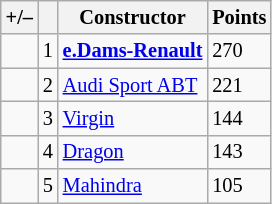<table class="wikitable" style="font-size: 85%;">
<tr>
<th scope="col">+/–</th>
<th scope="col"></th>
<th scope="col">Constructor</th>
<th scope="col">Points</th>
</tr>
<tr>
<td align="left"></td>
<td align="center">1</td>
<td> <strong><a href='#'>e.Dams-Renault</a></strong></td>
<td align="left">270</td>
</tr>
<tr>
<td align="left"></td>
<td align="center">2</td>
<td> <a href='#'>Audi Sport ABT</a></td>
<td align="left">221</td>
</tr>
<tr>
<td align="left"></td>
<td align="center">3</td>
<td> <a href='#'>Virgin</a></td>
<td align="left">144</td>
</tr>
<tr>
<td align="left"></td>
<td align="center">4</td>
<td> <a href='#'>Dragon</a></td>
<td align="left">143</td>
</tr>
<tr>
<td align="left"></td>
<td align="center">5</td>
<td> <a href='#'>Mahindra</a></td>
<td align="left">105</td>
</tr>
</table>
